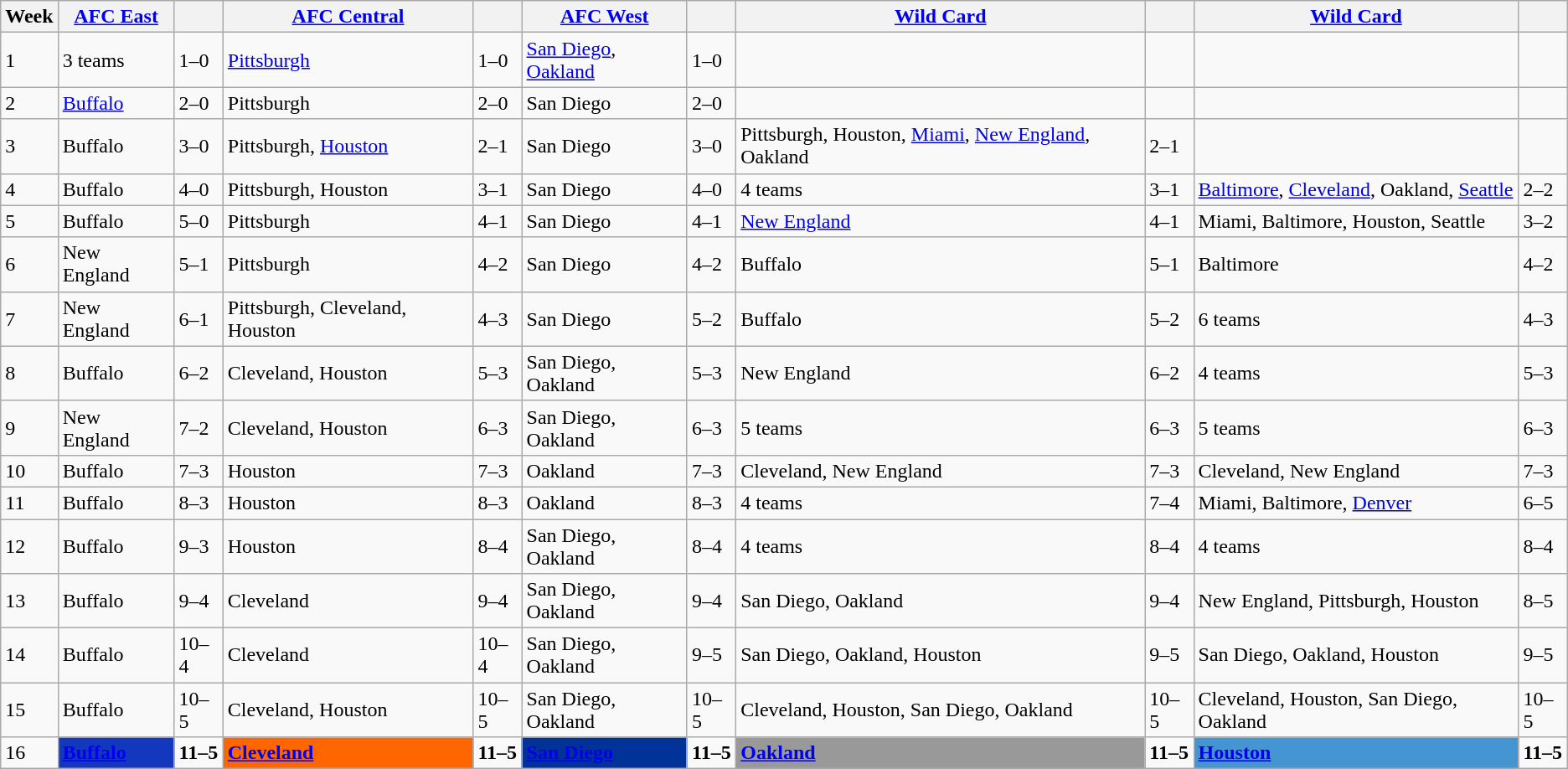<table class="wikitable">
<tr>
<th>Week</th>
<th><a href='#'>AFC East</a></th>
<th></th>
<th><a href='#'>AFC Central</a></th>
<th></th>
<th><a href='#'>AFC West</a></th>
<th></th>
<th><a href='#'>Wild Card</a></th>
<th></th>
<th><a href='#'>Wild Card</a></th>
<th></th>
</tr>
<tr>
<td>1</td>
<td>3 teams</td>
<td>1–0</td>
<td><a href='#'>Pittsburgh</a></td>
<td>1–0</td>
<td><a href='#'>San Diego</a>, <a href='#'>Oakland</a></td>
<td>1–0</td>
<td></td>
<td></td>
<td></td>
<td></td>
</tr>
<tr>
<td>2</td>
<td><a href='#'>Buffalo</a></td>
<td>2–0</td>
<td>Pittsburgh</td>
<td>2–0</td>
<td>San Diego</td>
<td>2–0</td>
<td></td>
<td></td>
<td></td>
<td></td>
</tr>
<tr>
<td>3</td>
<td>Buffalo</td>
<td>3–0</td>
<td>Pittsburgh, <a href='#'>Houston</a></td>
<td>2–1</td>
<td>San Diego</td>
<td>3–0</td>
<td>Pittsburgh, Houston, <a href='#'>Miami</a>, <a href='#'>New England</a>, Oakland</td>
<td>2–1</td>
<td></td>
<td></td>
</tr>
<tr>
<td>4</td>
<td>Buffalo</td>
<td>4–0</td>
<td>Pittsburgh, Houston</td>
<td>3–1</td>
<td>San Diego</td>
<td>4–0</td>
<td>4 teams</td>
<td>3–1</td>
<td><a href='#'>Baltimore</a>, <a href='#'>Cleveland</a>, Oakland, <a href='#'>Seattle</a></td>
<td>2–2</td>
</tr>
<tr>
<td>5</td>
<td>Buffalo</td>
<td>5–0</td>
<td>Pittsburgh</td>
<td>4–1</td>
<td>San Diego</td>
<td>4–1</td>
<td><a href='#'>New England</a></td>
<td>4–1</td>
<td>Miami, Baltimore, Houston, Seattle</td>
<td>3–2</td>
</tr>
<tr>
<td>6</td>
<td>New England</td>
<td>5–1</td>
<td>Pittsburgh</td>
<td>4–2</td>
<td>San Diego</td>
<td>4–2</td>
<td>Buffalo</td>
<td>5–1</td>
<td>Baltimore</td>
<td>4–2</td>
</tr>
<tr>
<td>7</td>
<td>New England</td>
<td>6–1</td>
<td>Pittsburgh, Cleveland, Houston</td>
<td>4–3</td>
<td>San Diego</td>
<td>5–2</td>
<td>Buffalo</td>
<td>5–2</td>
<td>6 teams</td>
<td>4–3</td>
</tr>
<tr>
<td>8</td>
<td>Buffalo</td>
<td>6–2</td>
<td>Cleveland, Houston</td>
<td>5–3</td>
<td>San Diego, Oakland</td>
<td>5–3</td>
<td>New England</td>
<td>6–2</td>
<td>4 teams</td>
<td>5–3</td>
</tr>
<tr>
<td>9</td>
<td>New England</td>
<td>7–2</td>
<td>Cleveland, Houston</td>
<td>6–3</td>
<td>San Diego, Oakland</td>
<td>6–3</td>
<td>5 teams</td>
<td>6–3</td>
<td>5 teams</td>
<td>6–3</td>
</tr>
<tr>
<td>10</td>
<td>Buffalo</td>
<td>7–3</td>
<td>Houston</td>
<td>7–3</td>
<td>Oakland</td>
<td>7–3</td>
<td>Cleveland, New England</td>
<td>7–3</td>
<td>Cleveland, New England</td>
<td>7–3</td>
</tr>
<tr>
<td>11</td>
<td>Buffalo</td>
<td>8–3</td>
<td>Houston</td>
<td>8–3</td>
<td>Oakland</td>
<td>8–3</td>
<td>4 teams</td>
<td>7–4</td>
<td>Miami, Baltimore, <a href='#'>Denver</a></td>
<td>6–5</td>
</tr>
<tr>
<td>12</td>
<td>Buffalo</td>
<td>9–3</td>
<td>Houston</td>
<td>8–4</td>
<td>San Diego, Oakland</td>
<td>8–4</td>
<td>4 teams</td>
<td>8–4</td>
<td>4 teams</td>
<td>8–4</td>
</tr>
<tr>
<td>13</td>
<td>Buffalo</td>
<td>9–4</td>
<td>Cleveland</td>
<td>9–4</td>
<td>San Diego, Oakland</td>
<td>9–4</td>
<td>San Diego, Oakland</td>
<td>9–4</td>
<td>New England, Pittsburgh, Houston</td>
<td>8–5</td>
</tr>
<tr>
<td>14</td>
<td>Buffalo</td>
<td>10–4</td>
<td>Cleveland</td>
<td>10–4</td>
<td>San Diego, Oakland</td>
<td>9–5</td>
<td>San Diego, Oakland, Houston</td>
<td>9–5</td>
<td>San Diego, Oakland, Houston</td>
<td>9–5</td>
</tr>
<tr>
<td>15</td>
<td>Buffalo</td>
<td>10–5</td>
<td>Cleveland, Houston</td>
<td>10–5</td>
<td>San Diego, Oakland</td>
<td>10–5</td>
<td>Cleveland, Houston, San Diego, Oakland</td>
<td>10–5</td>
<td>Cleveland, Houston, San Diego, Oakland</td>
<td>10–5</td>
</tr>
<tr>
<td>16</td>
<td bgcolor="#1338BE"><strong><a href='#'><span>Buffalo</span></a></strong></td>
<td><strong>11–5</strong></td>
<td bgcolor="#FF6600"><strong><a href='#'><span>Cleveland</span></a></strong></td>
<td><strong>11–5</strong></td>
<td bgcolor="#003297"><strong><a href='#'><span>San Diego</span></a></strong></td>
<td><strong>11–5</strong></td>
<td bgcolor="#999999"><strong><a href='#'><span>Oakland</span></a></strong></td>
<td><strong>11–5</strong></td>
<td bgcolor="#4495D2"><strong><a href='#'><span>Houston</span></a></strong></td>
<td><strong>11–5</strong></td>
</tr>
</table>
